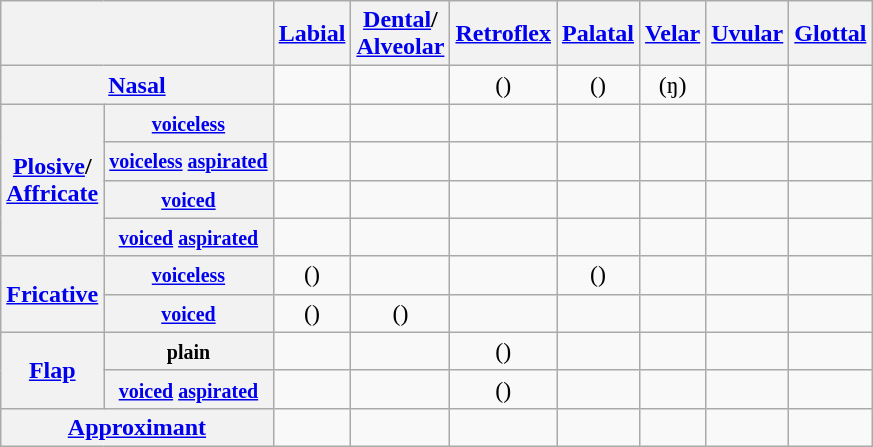<table class="wikitable" style="text-align: center;">
<tr>
<th colspan="2"></th>
<th><a href='#'>Labial</a></th>
<th><a href='#'>Dental</a>/<br><a href='#'>Alveolar</a></th>
<th><a href='#'>Retroflex</a></th>
<th><a href='#'>Palatal</a></th>
<th><a href='#'>Velar</a></th>
<th><a href='#'>Uvular</a></th>
<th><a href='#'>Glottal</a></th>
</tr>
<tr>
<th colspan="2"><a href='#'>Nasal</a></th>
<td></td>
<td></td>
<td>()</td>
<td>()</td>
<td>(ŋ)</td>
<td></td>
<td></td>
</tr>
<tr>
<th rowspan="4"><a href='#'>Plosive</a>/<br><a href='#'>Affricate</a></th>
<th><small><a href='#'>voiceless</a></small></th>
<td></td>
<td></td>
<td></td>
<td></td>
<td></td>
<td></td>
<td></td>
</tr>
<tr>
<th><small><a href='#'>voiceless</a> <a href='#'>aspirated</a></small></th>
<td></td>
<td></td>
<td></td>
<td></td>
<td></td>
<td></td>
<td></td>
</tr>
<tr>
<th><small><a href='#'>voiced</a></small></th>
<td></td>
<td></td>
<td></td>
<td></td>
<td></td>
<td></td>
<td></td>
</tr>
<tr>
<th><small><a href='#'>voiced</a> <a href='#'>aspirated</a></small></th>
<td></td>
<td></td>
<td></td>
<td></td>
<td></td>
<td></td>
<td></td>
</tr>
<tr>
<th rowspan="2"><a href='#'>Fricative</a></th>
<th><small><a href='#'>voiceless</a></small></th>
<td>()</td>
<td></td>
<td></td>
<td>()</td>
<td></td>
<td></td>
<td></td>
</tr>
<tr>
<th><small><a href='#'>voiced</a></small></th>
<td>()</td>
<td>()</td>
<td></td>
<td></td>
<td></td>
<td></td>
<td></td>
</tr>
<tr>
<th rowspan="2"><a href='#'>Flap</a></th>
<th><small>plain</small></th>
<td></td>
<td></td>
<td>()</td>
<td></td>
<td></td>
<td></td>
<td></td>
</tr>
<tr>
<th><small><a href='#'>voiced</a> <a href='#'>aspirated</a></small></th>
<td></td>
<td></td>
<td>()</td>
<td></td>
<td></td>
<td></td>
<td></td>
</tr>
<tr>
<th colspan="2"><a href='#'>Approximant</a></th>
<td></td>
<td></td>
<td></td>
<td></td>
<td></td>
<td></td>
<td></td>
</tr>
</table>
